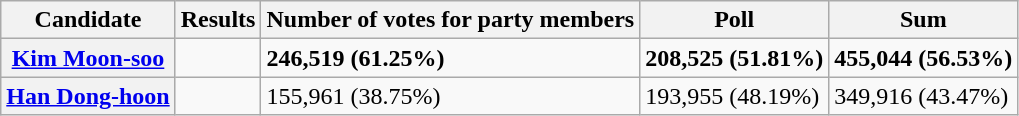<table class="wikitable plainrowheaders defaultcenter">
<tr>
<th scope="col">Candidate</th>
<th scope="col">Results</th>
<th scope="col">Number of votes for party members</th>
<th scope="col">Poll</th>
<th scope="col">Sum</th>
</tr>
<tr>
<th scope="row"><a href='#'>Kim Moon-soo</a></th>
<td></td>
<td><strong>246,519 (61.25%)</strong></td>
<td><strong>208,525 (51.81%)</strong></td>
<td><strong>455,044 (56.53%)</strong></td>
</tr>
<tr>
<th scope="row"><a href='#'>Han Dong-hoon</a></th>
<td></td>
<td>155,961 (38.75%)</td>
<td>193,955 (48.19%)</td>
<td>349,916 (43.47%)</td>
</tr>
</table>
